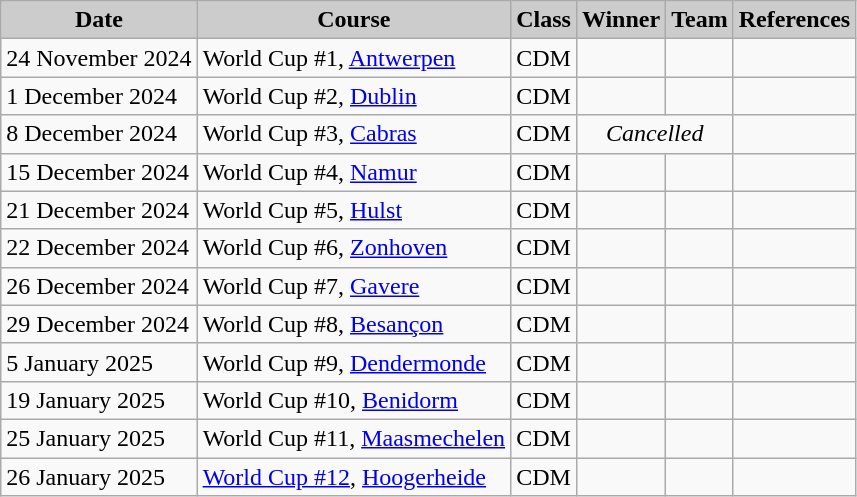<table class="wikitable sortable alternance ">
<tr>
<th scope="col" style="background-color:#CCCCCC;">Date</th>
<th scope="col" style="background-color:#CCCCCC;">Course</th>
<th scope="col" style="background-color:#CCCCCC;">Class</th>
<th scope="col" style="background-color:#CCCCCC;">Winner</th>
<th scope="col" style="background-color:#CCCCCC;">Team</th>
<th scope="col" style="background-color:#CCCCCC;">References</th>
</tr>
<tr>
<td>24 November 2024</td>
<td> World Cup #1, <a href='#'>Antwerpen</a></td>
<td>CDM</td>
<td></td>
<td></td>
<td></td>
</tr>
<tr>
<td>1 December 2024</td>
<td> World Cup #2, <a href='#'>Dublin</a></td>
<td>CDM</td>
<td></td>
<td></td>
<td></td>
</tr>
<tr>
<td>8 December 2024</td>
<td> World Cup #3, <a href='#'>Cabras</a></td>
<td>CDM</td>
<td align=center colspan="2"><em>Cancelled</em></td>
<td></td>
</tr>
<tr>
<td>15 December 2024</td>
<td> World Cup #4, <a href='#'>Namur</a></td>
<td>CDM</td>
<td></td>
<td></td>
<td></td>
</tr>
<tr>
<td>21 December 2024</td>
<td> World Cup #5, <a href='#'>Hulst</a></td>
<td>CDM</td>
<td></td>
<td></td>
<td></td>
</tr>
<tr>
<td>22 December 2024</td>
<td> World Cup #6, <a href='#'>Zonhoven</a></td>
<td>CDM</td>
<td></td>
<td></td>
<td></td>
</tr>
<tr>
<td>26 December 2024</td>
<td> World Cup #7, <a href='#'>Gavere</a></td>
<td>CDM</td>
<td></td>
<td></td>
<td></td>
</tr>
<tr>
<td>29 December 2024</td>
<td> World Cup #8, <a href='#'>Besançon</a></td>
<td>CDM</td>
<td></td>
<td></td>
<td></td>
</tr>
<tr>
<td>5 January 2025</td>
<td> World Cup #9, <a href='#'>Dendermonde</a></td>
<td>CDM</td>
<td></td>
<td></td>
<td></td>
</tr>
<tr>
<td>19 January 2025</td>
<td> World Cup #10, <a href='#'>Benidorm</a></td>
<td>CDM</td>
<td></td>
<td></td>
<td></td>
</tr>
<tr>
<td>25 January 2025</td>
<td> World Cup #11, <a href='#'>Maasmechelen</a></td>
<td>CDM</td>
<td></td>
<td></td>
<td></td>
</tr>
<tr>
<td>26 January 2025</td>
<td> <a href='#'>World Cup #12</a>, <a href='#'>Hoogerheide</a></td>
<td>CDM</td>
<td></td>
<td></td>
<td></td>
</tr>
</table>
